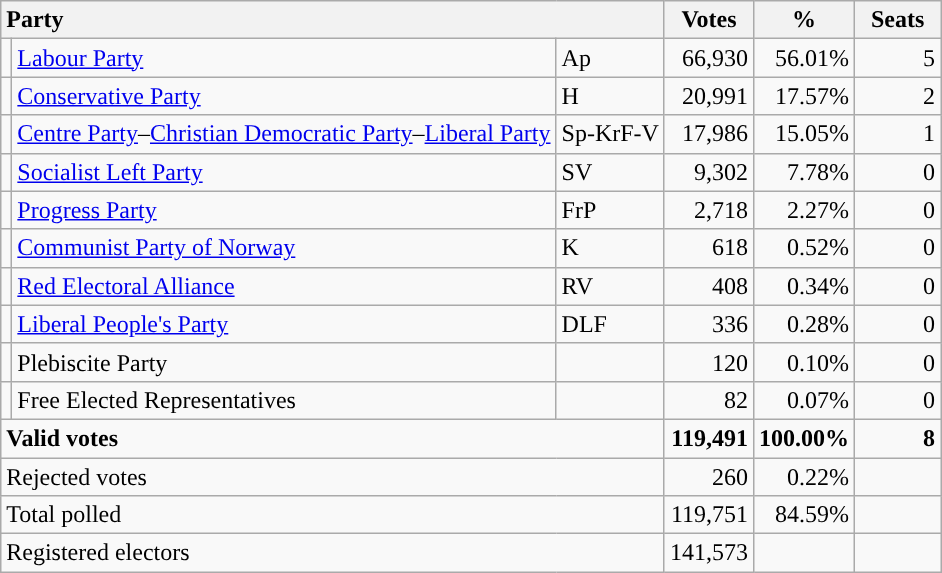<table class="wikitable" border="1" style="text-align:right;">
<tr>
<th style="text-align:left;" colspan=3>Party</th>
<th align=center width="50">Votes</th>
<th align=center width="50">%</th>
<th align=center width="50">Seats</th>
</tr>
<tr>
<td style="color:inherit;background:"></td>
<td align=left><a href='#'>Labour Party</a></td>
<td align=left>Ap</td>
<td>66,930</td>
<td>56.01%</td>
<td>5</td>
</tr>
<tr>
<td style="color:inherit;background:"></td>
<td align=left><a href='#'>Conservative Party</a></td>
<td align=left>H</td>
<td>20,991</td>
<td>17.57%</td>
<td>2</td>
</tr>
<tr>
<td></td>
<td align=left><a href='#'>Centre Party</a>–<a href='#'>Christian Democratic Party</a>–<a href='#'>Liberal Party</a></td>
<td align=left>Sp-KrF-V</td>
<td>17,986</td>
<td>15.05%</td>
<td>1</td>
</tr>
<tr>
<td style="color:inherit;background:"></td>
<td align=left><a href='#'>Socialist Left Party</a></td>
<td align=left>SV</td>
<td>9,302</td>
<td>7.78%</td>
<td>0</td>
</tr>
<tr>
<td style="color:inherit;background:"></td>
<td align=left><a href='#'>Progress Party</a></td>
<td align=left>FrP</td>
<td>2,718</td>
<td>2.27%</td>
<td>0</td>
</tr>
<tr>
<td style="color:inherit;background:"></td>
<td align=left><a href='#'>Communist Party of Norway</a></td>
<td align=left>K</td>
<td>618</td>
<td>0.52%</td>
<td>0</td>
</tr>
<tr>
<td style="color:inherit;background:"></td>
<td align=left><a href='#'>Red Electoral Alliance</a></td>
<td align=left>RV</td>
<td>408</td>
<td>0.34%</td>
<td>0</td>
</tr>
<tr>
<td style="color:inherit;background:"></td>
<td align=left><a href='#'>Liberal People's Party</a></td>
<td align=left>DLF</td>
<td>336</td>
<td>0.28%</td>
<td>0</td>
</tr>
<tr>
<td></td>
<td align=left>Plebiscite Party</td>
<td align=left></td>
<td>120</td>
<td>0.10%</td>
<td>0</td>
</tr>
<tr>
<td></td>
<td align=left>Free Elected Representatives</td>
<td align=left></td>
<td>82</td>
<td>0.07%</td>
<td>0</td>
</tr>
<tr style="font-weight:bold">
<td align=left colspan=3>Valid votes</td>
<td>119,491</td>
<td>100.00%</td>
<td>8</td>
</tr>
<tr>
<td align=left colspan=3>Rejected votes</td>
<td>260</td>
<td>0.22%</td>
<td></td>
</tr>
<tr>
<td align=left colspan=3>Total polled</td>
<td>119,751</td>
<td>84.59%</td>
<td></td>
</tr>
<tr>
<td align=left colspan=3>Registered electors</td>
<td>141,573</td>
<td></td>
<td></td>
</tr>
</table>
